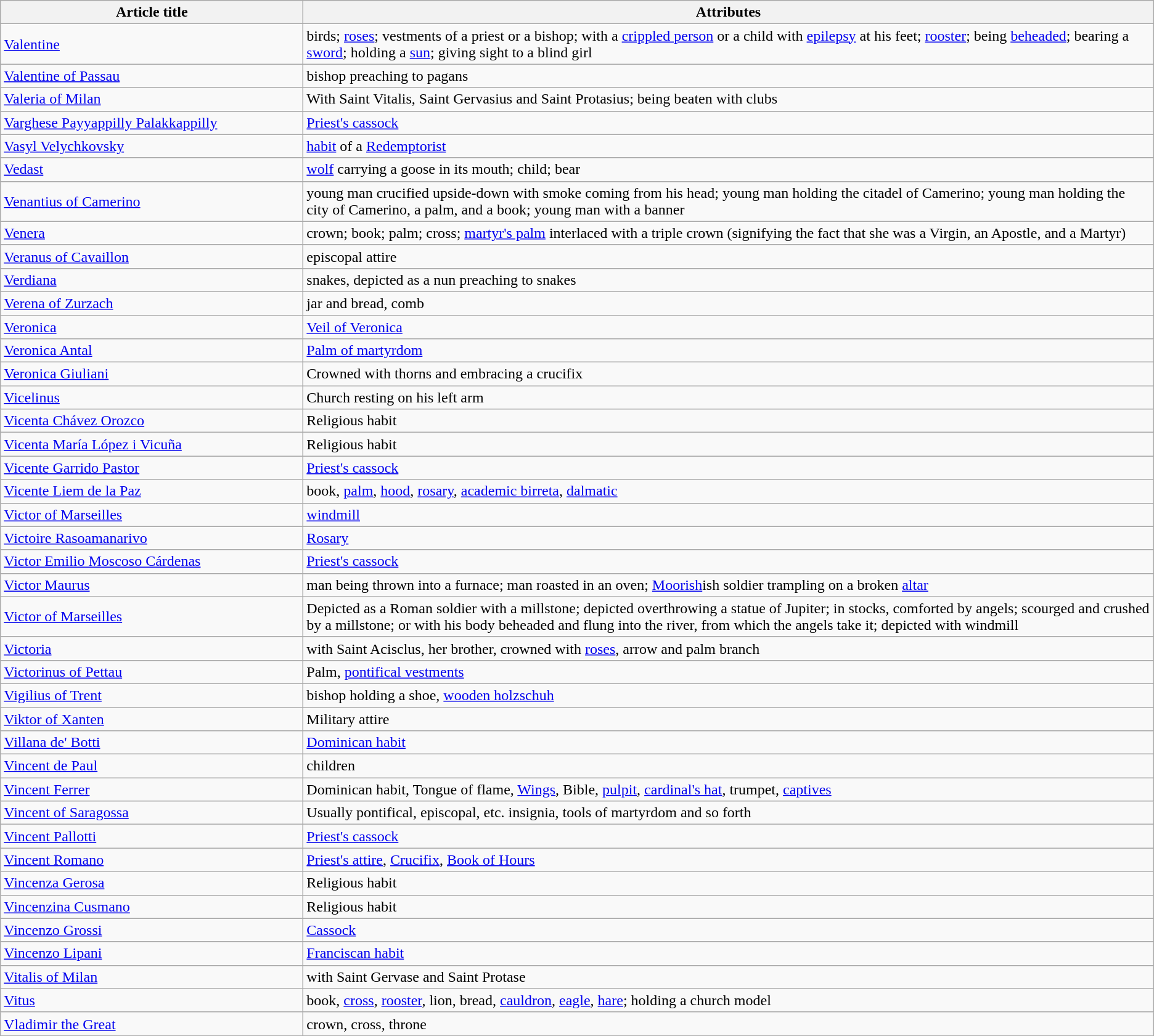<table class="wikitable">
<tr>
<th scope="col" style="width: 20em;">Article title</th>
<th scope="col">Attributes</th>
</tr>
<tr>
<td><a href='#'>Valentine</a></td>
<td>birds; <a href='#'>roses</a>; vestments of a priest or a bishop; with a <a href='#'>crippled person</a> or a child with <a href='#'>epilepsy</a> at his feet; <a href='#'>rooster</a>; being <a href='#'>beheaded</a>; bearing a <a href='#'>sword</a>; holding a <a href='#'>sun</a>; giving sight to a blind girl</td>
</tr>
<tr>
<td><a href='#'>Valentine of Passau</a></td>
<td>bishop preaching to pagans</td>
</tr>
<tr>
<td><a href='#'>Valeria of Milan</a></td>
<td>With Saint Vitalis, Saint Gervasius and Saint Protasius; being beaten with clubs</td>
</tr>
<tr>
<td><a href='#'>Varghese Payyappilly Palakkappilly</a></td>
<td><a href='#'>Priest's cassock</a></td>
</tr>
<tr>
<td><a href='#'>Vasyl Velychkovsky</a></td>
<td><a href='#'>habit</a> of a <a href='#'>Redemptorist</a></td>
</tr>
<tr>
<td><a href='#'>Vedast</a></td>
<td><a href='#'>wolf</a> carrying a goose in its mouth; child; bear</td>
</tr>
<tr>
<td><a href='#'>Venantius of Camerino</a></td>
<td>young man crucified upside-down with smoke coming from his head; young man holding the citadel of Camerino; young man holding the city of Camerino, a palm, and a book; young man with a banner</td>
</tr>
<tr>
<td><a href='#'>Venera</a></td>
<td>crown; book; palm; cross; <a href='#'>martyr's palm</a> interlaced with a triple crown (signifying the fact that she was a Virgin, an Apostle, and a Martyr)</td>
</tr>
<tr>
<td><a href='#'>Veranus of Cavaillon</a></td>
<td>episcopal attire</td>
</tr>
<tr>
<td><a href='#'>Verdiana</a></td>
<td>snakes, depicted as a nun preaching to snakes</td>
</tr>
<tr>
<td><a href='#'>Verena of Zurzach</a></td>
<td>jar and bread, comb</td>
</tr>
<tr>
<td><a href='#'>Veronica</a></td>
<td><a href='#'>Veil of Veronica</a></td>
</tr>
<tr>
<td><a href='#'>Veronica Antal</a></td>
<td><a href='#'>Palm of martyrdom</a></td>
</tr>
<tr>
<td><a href='#'>Veronica Giuliani</a></td>
<td>Crowned with thorns and embracing a crucifix</td>
</tr>
<tr>
<td><a href='#'>Vicelinus</a></td>
<td>Church resting on his left arm</td>
</tr>
<tr>
<td><a href='#'>Vicenta Chávez Orozco</a></td>
<td>Religious habit</td>
</tr>
<tr>
<td><a href='#'>Vicenta María López i Vicuña</a></td>
<td>Religious habit</td>
</tr>
<tr>
<td><a href='#'>Vicente Garrido Pastor</a></td>
<td><a href='#'>Priest's cassock</a></td>
</tr>
<tr>
<td><a href='#'>Vicente Liem de la Paz</a></td>
<td>book, <a href='#'>palm</a>, <a href='#'>hood</a>, <a href='#'>rosary</a>, <a href='#'>academic birreta</a>, <a href='#'>dalmatic</a></td>
</tr>
<tr>
<td><a href='#'>Victor of Marseilles</a></td>
<td><a href='#'>windmill</a></td>
</tr>
<tr>
<td><a href='#'>Victoire Rasoamanarivo</a></td>
<td><a href='#'>Rosary</a></td>
</tr>
<tr>
<td><a href='#'>Victor Emilio Moscoso Cárdenas</a></td>
<td><a href='#'>Priest's cassock</a></td>
</tr>
<tr>
<td><a href='#'>Victor Maurus</a></td>
<td>man being thrown into a furnace; man roasted in an oven; <a href='#'>Moorish</a>ish soldier trampling on a broken <a href='#'>altar</a></td>
</tr>
<tr>
<td><a href='#'>Victor of Marseilles</a></td>
<td>Depicted as a Roman soldier with a millstone; depicted overthrowing a statue of Jupiter; in stocks, comforted by angels; scourged and crushed by a millstone; or with his body beheaded and flung into the river, from which the angels take it; depicted with windmill</td>
</tr>
<tr>
<td><a href='#'>Victoria</a></td>
<td>with Saint Acisclus, her brother, crowned with <a href='#'>roses</a>, arrow and palm branch</td>
</tr>
<tr>
<td><a href='#'>Victorinus of Pettau</a></td>
<td>Palm, <a href='#'>pontifical vestments</a></td>
</tr>
<tr>
<td><a href='#'>Vigilius of Trent</a></td>
<td>bishop holding a shoe, <a href='#'>wooden holzschuh</a></td>
</tr>
<tr>
<td><a href='#'>Viktor of Xanten</a></td>
<td>Military attire</td>
</tr>
<tr>
<td><a href='#'>Villana de' Botti</a></td>
<td><a href='#'>Dominican habit</a></td>
</tr>
<tr>
<td><a href='#'>Vincent de Paul</a></td>
<td>children </td>
</tr>
<tr>
<td><a href='#'>Vincent Ferrer</a></td>
<td>Dominican habit, Tongue of flame, <a href='#'>Wings</a>, Bible, <a href='#'>pulpit</a>, <a href='#'>cardinal's hat</a>, trumpet, <a href='#'>captives</a></td>
</tr>
<tr>
<td><a href='#'>Vincent of Saragossa</a></td>
<td>Usually pontifical, episcopal, etc. insignia, tools of martyrdom and so forth</td>
</tr>
<tr>
<td><a href='#'>Vincent Pallotti</a></td>
<td><a href='#'>Priest's cassock</a></td>
</tr>
<tr>
<td><a href='#'>Vincent Romano</a></td>
<td><a href='#'>Priest's attire</a>, <a href='#'>Crucifix</a>, <a href='#'>Book of Hours</a></td>
</tr>
<tr>
<td><a href='#'>Vincenza Gerosa</a></td>
<td>Religious habit</td>
</tr>
<tr>
<td><a href='#'>Vincenzina Cusmano</a></td>
<td>Religious habit</td>
</tr>
<tr>
<td><a href='#'>Vincenzo Grossi</a></td>
<td><a href='#'>Cassock</a></td>
</tr>
<tr>
<td><a href='#'>Vincenzo Lipani</a></td>
<td><a href='#'>Franciscan habit</a></td>
</tr>
<tr>
<td><a href='#'>Vitalis of Milan</a></td>
<td>with Saint Gervase and Saint Protase</td>
</tr>
<tr>
<td><a href='#'>Vitus</a></td>
<td>book, <a href='#'>cross</a>, <a href='#'>rooster</a>, lion, bread, <a href='#'>cauldron</a>, <a href='#'>eagle</a>, <a href='#'>hare</a>; holding a church model</td>
</tr>
<tr>
<td><a href='#'>Vladimir the Great</a></td>
<td>crown, cross, throne</td>
</tr>
</table>
